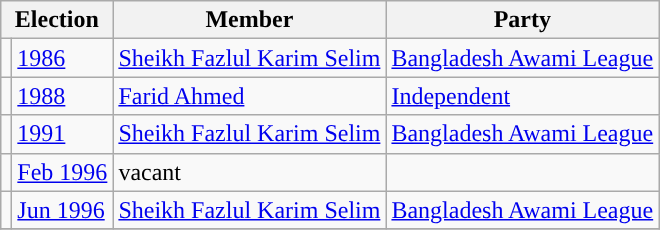<table class="wikitable">
<tr>
<th colspan="2">Election</th>
<th>Member</th>
<th>Party</th>
</tr>
<tr>
<td style="background-color:"></td>
<td><a href='#'>1986</a></td>
<td><a href='#'>Sheikh Fazlul Karim Selim</a></td>
<td><a href='#'>Bangladesh Awami League</a></td>
</tr>
<tr>
<td style="background-color:"></td>
<td><a href='#'>1988</a></td>
<td><a href='#'>Farid Ahmed</a></td>
<td><a href='#'>Independent</a></td>
</tr>
<tr>
<td style="background-color:"></td>
<td><a href='#'>1991</a></td>
<td><a href='#'>Sheikh Fazlul Karim Selim</a></td>
<td><a href='#'>Bangladesh Awami League</a></td>
</tr>
<tr>
<td></td>
<td><a href='#'>Feb 1996</a></td>
<td>vacant</td>
<td></td>
</tr>
<tr>
<td style="background-color:"></td>
<td><a href='#'>Jun 1996</a></td>
<td><a href='#'>Sheikh Fazlul Karim Selim</a></td>
<td><a href='#'>Bangladesh Awami League</a></td>
</tr>
<tr>
</tr>
</table>
